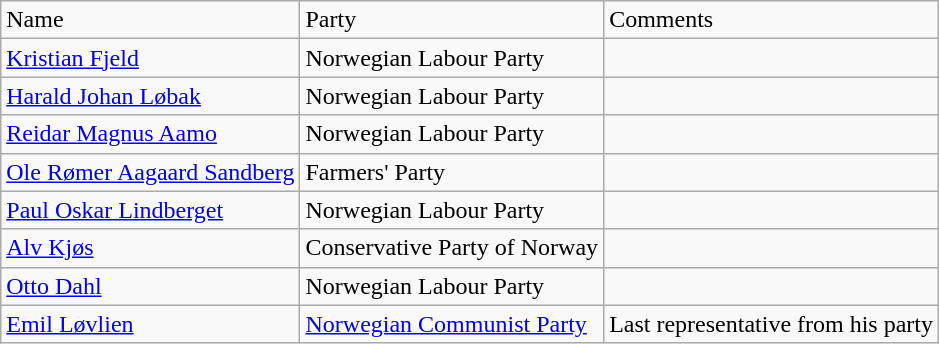<table class="wikitable">
<tr>
<td>Name</td>
<td>Party</td>
<td>Comments</td>
</tr>
<tr>
<td><a href='#'>Kristian Fjeld</a></td>
<td>Norwegian Labour Party</td>
<td></td>
</tr>
<tr>
<td><a href='#'>Harald Johan Løbak</a></td>
<td>Norwegian Labour Party</td>
<td></td>
</tr>
<tr>
<td><a href='#'>Reidar Magnus Aamo</a></td>
<td>Norwegian Labour Party</td>
<td></td>
</tr>
<tr>
<td><a href='#'>Ole Rømer Aagaard Sandberg</a></td>
<td>Farmers' Party</td>
<td></td>
</tr>
<tr>
<td><a href='#'>Paul Oskar Lindberget</a></td>
<td>Norwegian Labour Party</td>
<td></td>
</tr>
<tr>
<td><a href='#'>Alv Kjøs</a></td>
<td>Conservative Party of Norway</td>
<td></td>
</tr>
<tr>
<td><a href='#'>Otto Dahl</a></td>
<td>Norwegian Labour Party</td>
<td></td>
</tr>
<tr>
<td><a href='#'>Emil Løvlien</a></td>
<td><a href='#'>Norwegian Communist Party</a></td>
<td>Last representative from his party</td>
</tr>
</table>
